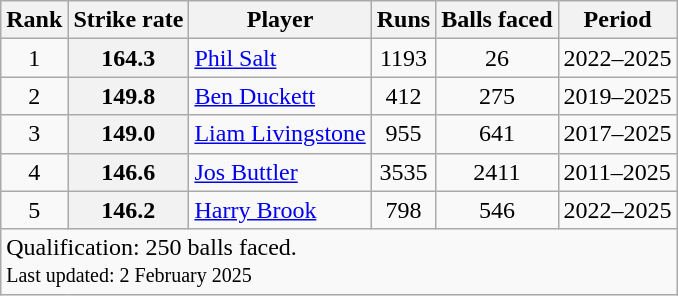<table class="wikitable plainrowheaders" style="text-align:center;">
<tr>
<th scope=col>Rank</th>
<th scope=col>Strike rate</th>
<th scope=col>Player</th>
<th scope=col>Runs</th>
<th scope=col>Balls faced</th>
<th scope=col>Period</th>
</tr>
<tr>
<td>1</td>
<th scope=row style="text-align:center;">164.3</th>
<td align=left><a href='#'>Phil Salt</a></td>
<td>1193</td>
<td>26</td>
<td align=left>2022–2025</td>
</tr>
<tr>
<td>2</td>
<th scope=row style="text-align:center;">149.8</th>
<td align=left><a href='#'>Ben Duckett</a></td>
<td>412</td>
<td>275</td>
<td align=left>2019–2025</td>
</tr>
<tr>
<td>3</td>
<th scope=row style="text-align:center;">149.0</th>
<td align=left><a href='#'>Liam Livingstone</a></td>
<td>955</td>
<td>641</td>
<td align=left>2017–2025</td>
</tr>
<tr>
<td>4</td>
<th scope=row style="text-align:center;">146.6</th>
<td align=left><a href='#'>Jos Buttler</a></td>
<td>3535</td>
<td>2411</td>
<td align=left>2011–2025</td>
</tr>
<tr>
<td>5</td>
<th scope=row style="text-align:center;">146.2</th>
<td align=left><a href='#'>Harry Brook</a></td>
<td>798</td>
<td>546</td>
<td align=left>2022–2025</td>
</tr>
<tr>
<td align=left colspan=6>Qualification: 250 balls faced.<br><small>Last updated: 2 February 2025</small></td>
</tr>
</table>
